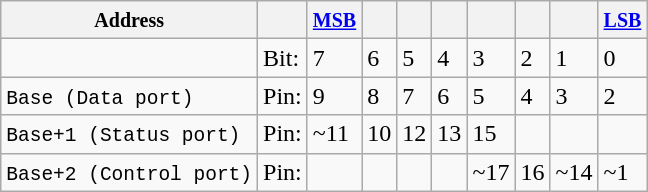<table class="wikitable">
<tr>
<th><small>Address</small></th>
<th></th>
<th><small> <a href='#'>MSB</a> </small></th>
<th></th>
<th></th>
<th></th>
<th></th>
<th></th>
<th></th>
<th><small><a href='#'>LSB</a></small></th>
</tr>
<tr>
<td></td>
<td>Bit:</td>
<td>7</td>
<td>6</td>
<td>5</td>
<td>4</td>
<td>3</td>
<td>2</td>
<td>1</td>
<td>0</td>
</tr>
<tr>
<td><code>Base (Data port)</code></td>
<td>Pin:</td>
<td>9</td>
<td>8</td>
<td>7</td>
<td>6</td>
<td>5</td>
<td>4</td>
<td>3</td>
<td>2</td>
</tr>
<tr>
<td><code>Base+1 (Status port)</code></td>
<td>Pin:</td>
<td>~11</td>
<td>10</td>
<td>12</td>
<td>13</td>
<td>15</td>
<td></td>
<td></td>
<td></td>
</tr>
<tr>
<td><code>Base+2 (Control port)</code></td>
<td>Pin:</td>
<td></td>
<td></td>
<td></td>
<td></td>
<td>~17</td>
<td>16</td>
<td>~14</td>
<td>~1</td>
</tr>
</table>
